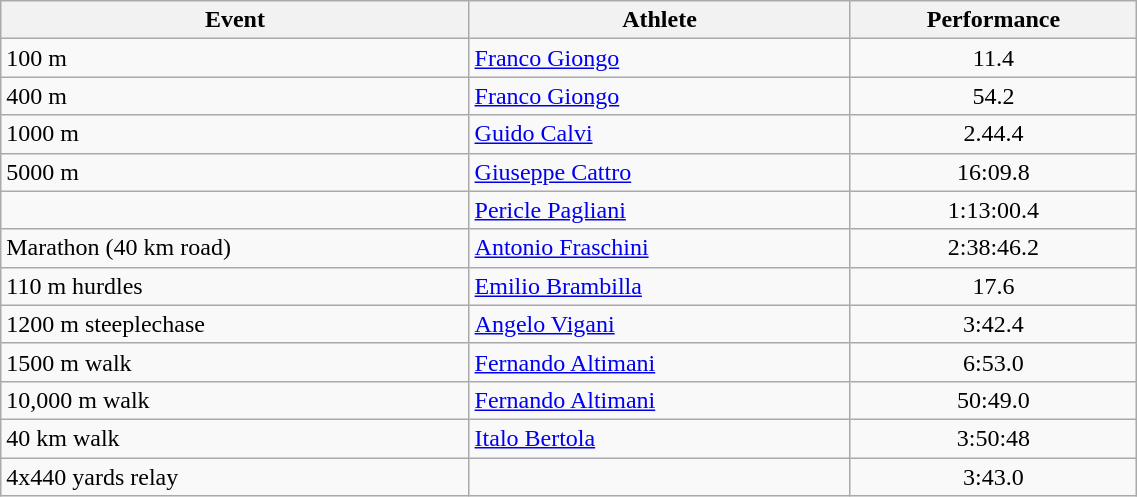<table class="wikitable" width=60% style="font-size:100%; text-align:center;">
<tr align=center>
<th>Event</th>
<th>Athlete</th>
<th>Performance</th>
</tr>
<tr>
<td align=left>100 m</td>
<td align=left><a href='#'>Franco Giongo</a></td>
<td>11.4</td>
</tr>
<tr>
<td align=left>400 m</td>
<td align=left><a href='#'>Franco Giongo</a></td>
<td>54.2</td>
</tr>
<tr>
<td align=left>1000 m</td>
<td align=left><a href='#'>Guido Calvi</a></td>
<td>2.44.4</td>
</tr>
<tr>
<td align=left>5000 m</td>
<td align=left><a href='#'>Giuseppe Cattro</a></td>
<td>16:09.8</td>
</tr>
<tr>
<td align=left></td>
<td align=left><a href='#'>Pericle Pagliani</a></td>
<td>1:13:00.4</td>
</tr>
<tr>
<td align=left>Marathon (40 km road)</td>
<td align=left><a href='#'>Antonio Fraschini</a></td>
<td>2:38:46.2</td>
</tr>
<tr>
<td align=left>110 m hurdles</td>
<td align=left><a href='#'>Emilio Brambilla</a></td>
<td>17.6</td>
</tr>
<tr>
<td align=left>1200 m steeplechase</td>
<td align=left><a href='#'>Angelo Vigani</a></td>
<td>3:42.4</td>
</tr>
<tr>
<td align=left>1500 m walk</td>
<td align=left><a href='#'>Fernando Altimani</a></td>
<td>6:53.0</td>
</tr>
<tr>
<td align=left>10,000 m walk</td>
<td align=left><a href='#'>Fernando Altimani</a></td>
<td>50:49.0</td>
</tr>
<tr>
<td align=left>40 km walk</td>
<td align=left><a href='#'>Italo Bertola</a></td>
<td>3:50:48</td>
</tr>
<tr>
<td align=left>4x440 yards relay</td>
<td align=left></td>
<td>3:43.0</td>
</tr>
</table>
